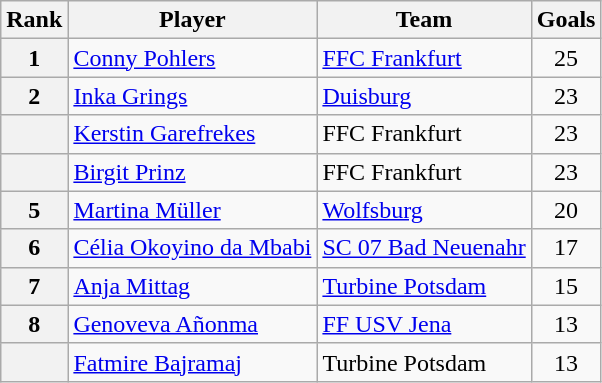<table class="wikitable">
<tr>
<th>Rank</th>
<th>Player</th>
<th>Team</th>
<th>Goals</th>
</tr>
<tr>
<th>1</th>
<td> <a href='#'>Conny Pohlers</a></td>
<td><a href='#'>FFC Frankfurt</a></td>
<td align=center>25</td>
</tr>
<tr>
<th>2</th>
<td> <a href='#'>Inka Grings</a></td>
<td><a href='#'>Duisburg</a></td>
<td align=center>23</td>
</tr>
<tr>
<th></th>
<td> <a href='#'>Kerstin Garefrekes</a></td>
<td>FFC Frankfurt</td>
<td align=center>23</td>
</tr>
<tr>
<th></th>
<td> <a href='#'>Birgit Prinz</a></td>
<td>FFC Frankfurt</td>
<td align=center>23</td>
</tr>
<tr>
<th>5</th>
<td> <a href='#'>Martina Müller</a></td>
<td><a href='#'>Wolfsburg</a></td>
<td align=center>20</td>
</tr>
<tr>
<th>6</th>
<td> <a href='#'>Célia Okoyino da Mbabi</a></td>
<td><a href='#'>SC 07 Bad Neuenahr</a></td>
<td align=center>17</td>
</tr>
<tr>
<th>7</th>
<td> <a href='#'>Anja Mittag</a></td>
<td><a href='#'>Turbine Potsdam</a></td>
<td align=center>15</td>
</tr>
<tr>
<th>8</th>
<td> <a href='#'>Genoveva Añonma</a></td>
<td><a href='#'>FF USV Jena</a></td>
<td align=center>13</td>
</tr>
<tr>
<th></th>
<td> <a href='#'>Fatmire Bajramaj</a></td>
<td>Turbine Potsdam</td>
<td align=center>13</td>
</tr>
</table>
